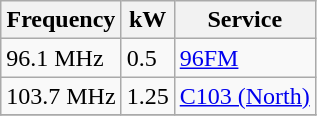<table class="wikitable sortable">
<tr>
<th>Frequency</th>
<th>kW</th>
<th>Service</th>
</tr>
<tr>
<td>96.1 MHz</td>
<td>0.5</td>
<td><a href='#'>96FM</a></td>
</tr>
<tr>
<td>103.7 MHz</td>
<td>1.25</td>
<td><a href='#'>C103 (North)</a></td>
</tr>
<tr>
</tr>
</table>
